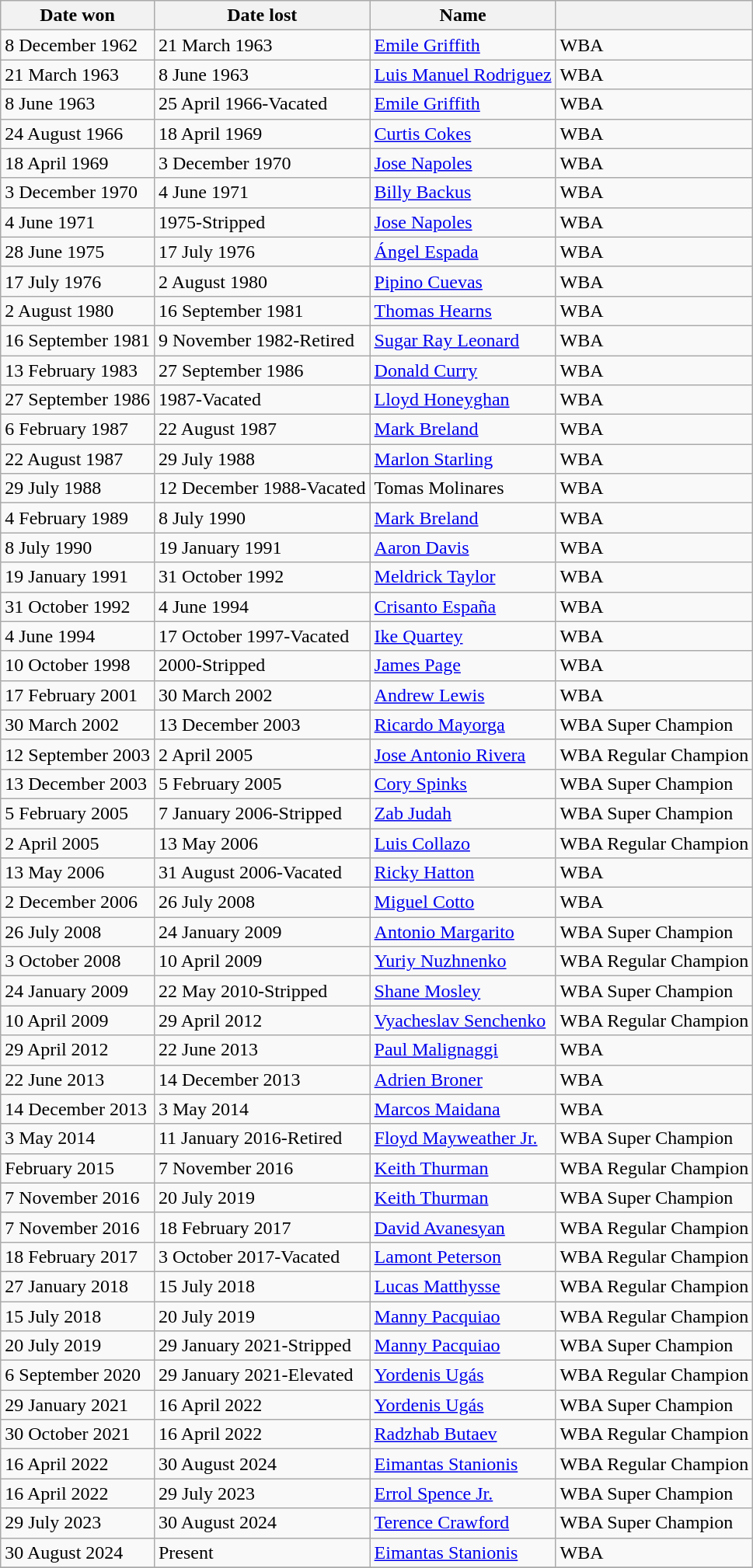<table class="wikitable">
<tr>
<th>Date won</th>
<th>Date lost</th>
<th>Name</th>
<th></th>
</tr>
<tr>
<td>8 December 1962</td>
<td>21 March 1963</td>
<td><a href='#'>Emile Griffith</a></td>
<td>WBA</td>
</tr>
<tr>
<td>21 March 1963</td>
<td>8 June 1963</td>
<td> <a href='#'>Luis Manuel Rodriguez</a></td>
<td>WBA</td>
</tr>
<tr>
<td>8 June 1963</td>
<td>25 April 1966-Vacated</td>
<td> <a href='#'>Emile Griffith</a></td>
<td>WBA</td>
</tr>
<tr>
<td>24 August 1966</td>
<td>18 April 1969</td>
<td> <a href='#'>Curtis Cokes</a></td>
<td>WBA</td>
</tr>
<tr>
<td>18 April 1969</td>
<td>3 December 1970</td>
<td> <a href='#'>Jose Napoles</a></td>
<td>WBA</td>
</tr>
<tr>
<td>3 December 1970</td>
<td>4 June 1971</td>
<td> <a href='#'>Billy Backus</a></td>
<td>WBA</td>
</tr>
<tr>
<td>4 June 1971</td>
<td>1975-Stripped</td>
<td> <a href='#'>Jose Napoles</a></td>
<td>WBA</td>
</tr>
<tr>
<td>28 June 1975</td>
<td>17 July 1976</td>
<td> <a href='#'>Ángel Espada</a></td>
<td>WBA</td>
</tr>
<tr>
<td>17 July 1976</td>
<td>2 August 1980</td>
<td> <a href='#'>Pipino Cuevas</a></td>
<td>WBA</td>
</tr>
<tr>
<td>2 August 1980</td>
<td>16 September 1981</td>
<td> <a href='#'>Thomas Hearns</a></td>
<td>WBA</td>
</tr>
<tr>
<td>16 September 1981</td>
<td>9 November 1982-Retired</td>
<td> <a href='#'>Sugar Ray Leonard</a></td>
<td>WBA</td>
</tr>
<tr>
<td>13 February 1983</td>
<td>27 September 1986</td>
<td> <a href='#'>Donald Curry</a></td>
<td>WBA</td>
</tr>
<tr>
<td>27 September 1986</td>
<td>1987-Vacated</td>
<td> <a href='#'>Lloyd Honeyghan</a></td>
<td>WBA</td>
</tr>
<tr>
<td>6 February 1987</td>
<td>22 August 1987</td>
<td> <a href='#'>Mark Breland</a></td>
<td>WBA</td>
</tr>
<tr>
<td>22 August 1987</td>
<td>29 July 1988</td>
<td> <a href='#'>Marlon Starling</a></td>
<td>WBA</td>
</tr>
<tr>
<td>29 July 1988</td>
<td>12 December 1988-Vacated</td>
<td> Tomas Molinares</td>
<td>WBA</td>
</tr>
<tr>
<td>4 February 1989</td>
<td>8 July 1990</td>
<td> <a href='#'>Mark Breland</a></td>
<td>WBA</td>
</tr>
<tr>
<td>8 July 1990</td>
<td>19 January 1991</td>
<td> <a href='#'>Aaron Davis</a></td>
<td>WBA</td>
</tr>
<tr>
<td>19 January 1991</td>
<td>31 October 1992</td>
<td> <a href='#'>Meldrick Taylor</a></td>
<td>WBA</td>
</tr>
<tr>
<td>31 October 1992</td>
<td>4 June 1994</td>
<td> <a href='#'>Crisanto España</a></td>
<td>WBA</td>
</tr>
<tr>
<td>4 June 1994</td>
<td>17 October 1997-Vacated</td>
<td> <a href='#'>Ike Quartey</a></td>
<td>WBA</td>
</tr>
<tr>
<td>10 October 1998</td>
<td>2000-Stripped</td>
<td> <a href='#'>James Page</a></td>
<td>WBA</td>
</tr>
<tr>
<td>17 February 2001</td>
<td>30 March 2002</td>
<td> <a href='#'>Andrew Lewis</a></td>
<td>WBA</td>
</tr>
<tr>
<td>30 March 2002</td>
<td>13 December 2003</td>
<td> <a href='#'>Ricardo Mayorga</a></td>
<td>WBA Super Champion</td>
</tr>
<tr>
<td>12 September 2003</td>
<td>2 April 2005</td>
<td> <a href='#'>Jose Antonio Rivera</a></td>
<td>WBA Regular Champion</td>
</tr>
<tr>
<td>13 December 2003</td>
<td>5 February 2005</td>
<td> <a href='#'>Cory Spinks</a></td>
<td>WBA Super Champion</td>
</tr>
<tr>
<td>5 February 2005</td>
<td>7 January 2006-Stripped</td>
<td> <a href='#'>Zab Judah</a></td>
<td>WBA Super Champion</td>
</tr>
<tr>
<td>2 April 2005</td>
<td>13 May 2006</td>
<td> <a href='#'>Luis Collazo</a></td>
<td>WBA Regular Champion</td>
</tr>
<tr>
<td>13 May 2006</td>
<td>31 August 2006-Vacated</td>
<td> <a href='#'>Ricky Hatton</a></td>
<td>WBA</td>
</tr>
<tr>
<td>2 December 2006</td>
<td>26 July 2008</td>
<td> <a href='#'>Miguel Cotto</a></td>
<td>WBA</td>
</tr>
<tr>
<td>26 July 2008</td>
<td>24 January 2009</td>
<td> <a href='#'>Antonio Margarito</a></td>
<td>WBA Super Champion</td>
</tr>
<tr>
<td>3 October 2008</td>
<td>10 April 2009</td>
<td> <a href='#'>Yuriy Nuzhnenko</a></td>
<td>WBA Regular Champion</td>
</tr>
<tr>
<td>24 January 2009</td>
<td>22 May 2010-Stripped</td>
<td> <a href='#'>Shane Mosley</a></td>
<td>WBA Super Champion</td>
</tr>
<tr>
<td>10 April 2009</td>
<td>29 April 2012</td>
<td> <a href='#'>Vyacheslav Senchenko</a></td>
<td>WBA Regular Champion</td>
</tr>
<tr>
<td>29 April 2012</td>
<td>22 June 2013</td>
<td> <a href='#'>Paul Malignaggi</a></td>
<td>WBA</td>
</tr>
<tr>
<td>22 June 2013</td>
<td>14 December 2013</td>
<td> <a href='#'>Adrien Broner</a></td>
<td>WBA</td>
</tr>
<tr>
<td>14 December 2013</td>
<td>3 May 2014</td>
<td> <a href='#'>Marcos Maidana</a></td>
<td>WBA</td>
</tr>
<tr>
<td>3 May 2014</td>
<td>11 January 2016-Retired</td>
<td> <a href='#'>Floyd Mayweather Jr.</a></td>
<td>WBA Super Champion</td>
</tr>
<tr>
<td>February 2015</td>
<td>7 November 2016</td>
<td> <a href='#'>Keith Thurman</a></td>
<td>WBA Regular Champion</td>
</tr>
<tr>
<td>7 November 2016</td>
<td>20 July 2019</td>
<td> <a href='#'>Keith Thurman</a></td>
<td>WBA Super Champion</td>
</tr>
<tr>
<td>7 November 2016</td>
<td>18 February 2017</td>
<td> <a href='#'>David Avanesyan</a></td>
<td>WBA Regular Champion</td>
</tr>
<tr>
<td>18 February 2017</td>
<td>3 October 2017-Vacated</td>
<td> <a href='#'>Lamont Peterson</a></td>
<td>WBA Regular Champion</td>
</tr>
<tr>
<td>27 January 2018</td>
<td>15 July 2018</td>
<td> <a href='#'>Lucas Matthysse</a></td>
<td>WBA Regular Champion</td>
</tr>
<tr>
<td>15 July 2018</td>
<td>20 July 2019</td>
<td> <a href='#'>Manny Pacquiao</a></td>
<td>WBA Regular Champion</td>
</tr>
<tr>
<td>20 July 2019</td>
<td>29 January 2021-Stripped</td>
<td> <a href='#'>Manny Pacquiao</a></td>
<td>WBA Super Champion</td>
</tr>
<tr>
<td>6 September 2020</td>
<td>29 January 2021-Elevated</td>
<td> <a href='#'>Yordenis Ugás</a></td>
<td>WBA Regular Champion</td>
</tr>
<tr>
<td>29 January 2021</td>
<td>16 April 2022</td>
<td> <a href='#'>Yordenis Ugás</a></td>
<td>WBA Super Champion</td>
</tr>
<tr>
<td>30 October 2021</td>
<td>16 April 2022</td>
<td> <a href='#'>Radzhab Butaev</a></td>
<td>WBA Regular Champion</td>
</tr>
<tr>
<td>16 April 2022</td>
<td>30 August 2024</td>
<td> <a href='#'>Eimantas Stanionis</a></td>
<td>WBA Regular Champion</td>
</tr>
<tr>
<td>16 April 2022</td>
<td>29 July 2023</td>
<td> <a href='#'>Errol Spence Jr.</a></td>
<td>WBA Super Champion</td>
</tr>
<tr>
<td>29 July 2023</td>
<td>30 August 2024</td>
<td> <a href='#'>Terence Crawford</a></td>
<td>WBA Super Champion</td>
</tr>
<tr>
<td>30 August 2024</td>
<td>Present</td>
<td> <a href='#'>Eimantas Stanionis</a></td>
<td>WBA</td>
</tr>
<tr>
</tr>
</table>
